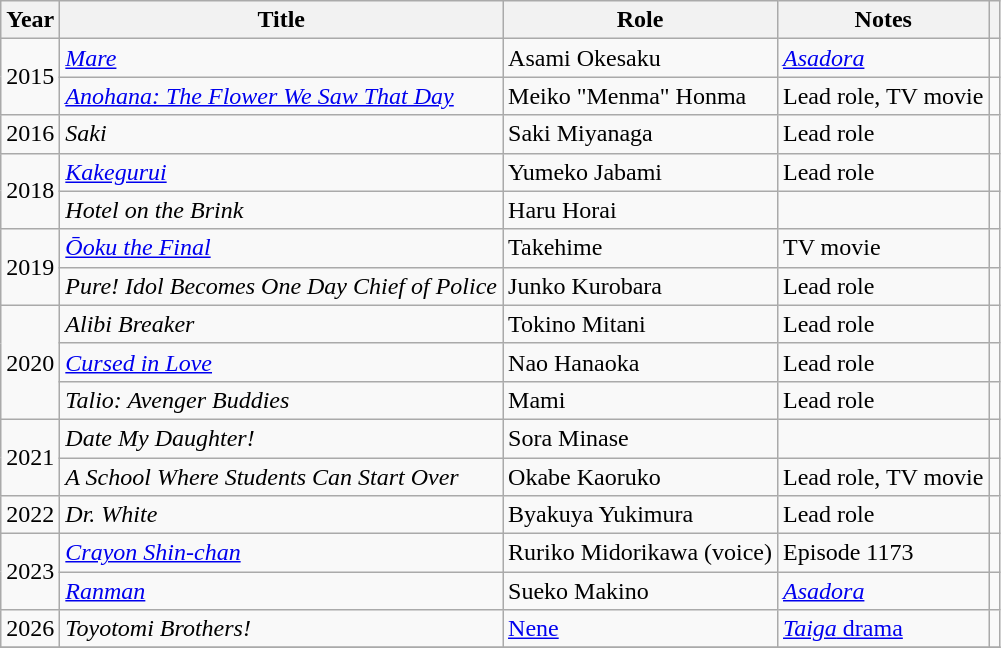<table class="wikitable sortable">
<tr>
<th>Year</th>
<th>Title</th>
<th>Role</th>
<th class="unsortable">Notes</th>
<th class="unsortable"></th>
</tr>
<tr>
<td rowspan=2>2015</td>
<td><em><a href='#'>Mare</a></em></td>
<td>Asami Okesaku</td>
<td><em><a href='#'>Asadora</a></em></td>
<td></td>
</tr>
<tr>
<td><em><a href='#'>Anohana: The Flower We Saw That Day</a></em></td>
<td>Meiko "Menma" Honma</td>
<td>Lead role, TV movie</td>
<td></td>
</tr>
<tr>
<td>2016</td>
<td><em>Saki</em></td>
<td>Saki Miyanaga</td>
<td>Lead role</td>
<td></td>
</tr>
<tr>
<td rowspan=2>2018</td>
<td><em><a href='#'>Kakegurui</a></em></td>
<td>Yumeko Jabami</td>
<td>Lead role</td>
<td></td>
</tr>
<tr>
<td><em>Hotel on the Brink</em></td>
<td>Haru Horai</td>
<td></td>
<td></td>
</tr>
<tr>
<td rowspan=2>2019</td>
<td><em><a href='#'>Ōoku the Final</a></em></td>
<td>Takehime</td>
<td>TV movie</td>
<td></td>
</tr>
<tr>
<td><em>Pure! Idol Becomes One Day Chief of Police</em></td>
<td>Junko Kurobara</td>
<td>Lead role</td>
<td></td>
</tr>
<tr>
<td rowspan=3>2020</td>
<td><em>Alibi Breaker</em></td>
<td>Tokino Mitani</td>
<td>Lead role</td>
<td></td>
</tr>
<tr>
<td><em><a href='#'>Cursed in Love</a></em></td>
<td>Nao Hanaoka</td>
<td>Lead role</td>
<td></td>
</tr>
<tr>
<td><em>Talio: Avenger Buddies</em></td>
<td>Mami</td>
<td>Lead role</td>
<td></td>
</tr>
<tr>
<td rowspan="2">2021</td>
<td><em>Date My Daughter!</em></td>
<td>Sora Minase</td>
<td></td>
<td></td>
</tr>
<tr>
<td><em>A School Where Students Can Start Over</em></td>
<td>Okabe Kaoruko</td>
<td>Lead role, TV movie</td>
<td></td>
</tr>
<tr>
<td>2022</td>
<td><em>Dr. White</em></td>
<td>Byakuya Yukimura</td>
<td>Lead role</td>
<td></td>
</tr>
<tr>
<td rowspan=2>2023</td>
<td><em><a href='#'>Crayon Shin-chan</a></em></td>
<td>Ruriko Midorikawa (voice)</td>
<td>Episode 1173</td>
<td></td>
</tr>
<tr>
<td><em><a href='#'>Ranman</a></em></td>
<td>Sueko Makino</td>
<td><em><a href='#'>Asadora</a></em></td>
<td></td>
</tr>
<tr>
<td>2026</td>
<td><em>Toyotomi Brothers!</em></td>
<td><a href='#'>Nene</a></td>
<td><a href='#'><em>Taiga</em> drama</a></td>
<td></td>
</tr>
<tr>
</tr>
</table>
